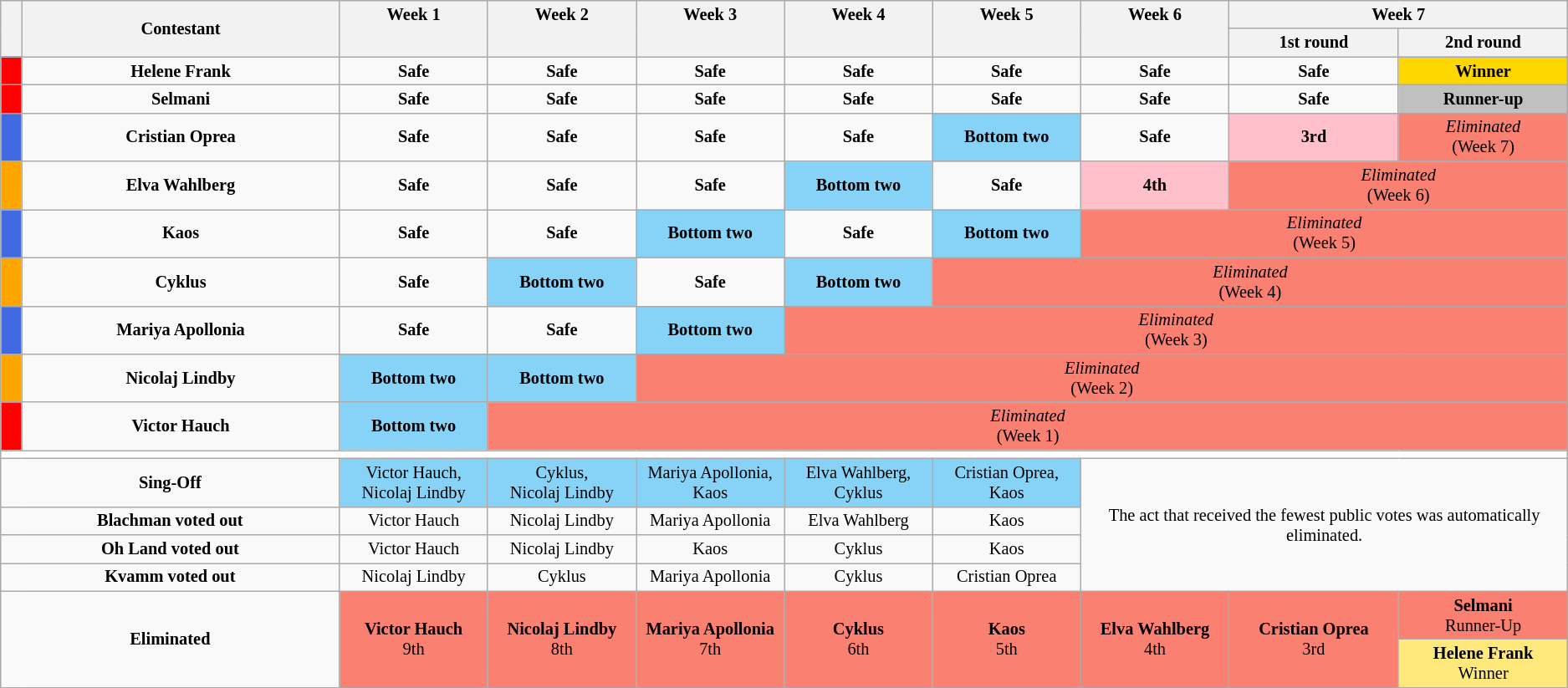<table class="wikitable" style="text-align:center; font-size:85%">
<tr>
<th style="width:1%" rowspan=2></th>
<th style="width:15%" rowspan=2>Contestant</th>
<th style="width:7%" rowspan=2 valign=top>Week 1</th>
<th style="width:7%" rowspan=2 valign=top>Week 2</th>
<th style="width:7%" rowspan=2 valign=top>Week 3</th>
<th style="width:7%" rowspan=2 valign=top>Week 4</th>
<th style="width:7%" rowspan=2 valign=top>Week 5</th>
<th style="width:7%" rowspan=2 valign=top>Week 6</th>
<th colspan=2>Week 7</th>
</tr>
<tr>
<th style="width:8%">1st round</th>
<th style="width:8%">2nd round</th>
</tr>
<tr>
<td style="background:#FF0000"></td>
<td><strong>Helene Frank</strong></td>
<td><strong>Safe</strong></td>
<td><strong>Safe</strong></td>
<td><strong>Safe</strong></td>
<td><strong>Safe</strong></td>
<td><strong>Safe</strong></td>
<td><strong>Safe</strong></td>
<td><strong>Safe</strong></td>
<td style="background:Gold"><strong>Winner</strong></td>
</tr>
<tr>
<td style="background:#FF0000"></td>
<td><strong>Selmani</strong></td>
<td><strong>Safe</strong></td>
<td><strong>Safe</strong></td>
<td><strong>Safe</strong></td>
<td><strong>Safe</strong></td>
<td><strong>Safe</strong></td>
<td><strong>Safe</strong></td>
<td><strong>Safe</strong></td>
<td style="background:silver"><strong>Runner-up</strong></td>
</tr>
<tr>
<td style="background:#4169E1"></td>
<td><strong>Cristian Oprea</strong></td>
<td><strong>Safe</strong></td>
<td><strong>Safe</strong></td>
<td><strong>Safe</strong></td>
<td><strong>Safe</strong></td>
<td style="background:#87D3F8"><strong>Bottom two</strong></td>
<td><strong>Safe</strong></td>
<td style="background:pink"><strong>3rd</strong></td>
<td bgcolor="salmon" colspan=1><em>Eliminated</em><br>(Week 7)</td>
</tr>
<tr>
<td style="background:#FFA500"></td>
<td><strong>Elva Wahlberg</strong></td>
<td><strong>Safe</strong></td>
<td><strong>Safe</strong></td>
<td><strong>Safe</strong></td>
<td style="background:#87D3F8"><strong>Bottom two</strong></td>
<td><strong>Safe</strong></td>
<td style="background:pink"><strong>4th</strong></td>
<td bgcolor="salmon" colspan=2><em>Eliminated</em><br>(Week 6)</td>
</tr>
<tr>
<td style="background:#4169E1"></td>
<td><strong>Kaos</strong></td>
<td><strong>Safe</strong></td>
<td><strong>Safe</strong></td>
<td style="background:#87D3F8"><strong>Bottom two</strong></td>
<td><strong>Safe</strong></td>
<td style="background:#87D3F8"><strong>Bottom two</strong></td>
<td bgcolor="salmon" colspan=3><em>Eliminated</em><br>(Week 5)</td>
</tr>
<tr>
<td style="background:#FFA500"></td>
<td><strong>Cyklus</strong></td>
<td><strong>Safe</strong></td>
<td style="background:#87D3F8"><strong>Bottom two</strong></td>
<td><strong>Safe</strong></td>
<td style="background:#87D3F8"><strong>Bottom two</strong></td>
<td bgcolor="salmon" colspan=4><em>Eliminated</em><br>(Week 4)</td>
</tr>
<tr>
<td style="background:#4169E1"></td>
<td><strong>Mariya Apollonia</strong></td>
<td><strong>Safe</strong></td>
<td><strong>Safe</strong></td>
<td style="background:#87D3F8"><strong>Bottom two</strong></td>
<td bgcolor="salmon" colspan=5><em>Eliminated</em><br>(Week 3)</td>
</tr>
<tr>
<td style="background:#FFA500"></td>
<td><strong>Nicolaj Lindby</strong></td>
<td style="background:#87D3F8"><strong>Bottom two</strong></td>
<td style="background:#87D3F8"><strong>Bottom two</strong></td>
<td bgcolor="salmon" colspan=6><em>Eliminated</em><br>(Week 2)</td>
</tr>
<tr>
<td style="background:#FF0000"></td>
<td><strong>Victor Hauch</strong></td>
<td style="background:#87D3F8"><strong>Bottom two</strong></td>
<td bgcolor="salmon" colspan=7><em>Eliminated</em><br>(Week 1)</td>
</tr>
<tr>
<td style="background:#FFFFFF" colspan=10></td>
</tr>
<tr>
<td colspan=2><strong>Sing-Off</strong></td>
<td style="background:#87D3F8">Victor Hauch,<br>Nicolaj Lindby</td>
<td style="background:#87D3F8">Cyklus,<br>Nicolaj Lindby</td>
<td style="background:#87D3F8">Mariya Apollonia,<br>Kaos</td>
<td style="background:#87D3F8">Elva Wahlberg,<br>Cyklus</td>
<td style="background:#87D3F8">Cristian Oprea,<br>Kaos</td>
<td colspan=3 rowspan=4>The act that received the fewest public votes was automatically eliminated.</td>
</tr>
<tr>
<td colspan=2><strong>Blachman voted out</strong></td>
<td>Victor Hauch</td>
<td>Nicolaj Lindby</td>
<td>Mariya Apollonia</td>
<td>Elva Wahlberg</td>
<td>Kaos</td>
</tr>
<tr>
<td colspan=2><strong>Oh Land voted out</strong></td>
<td>Victor Hauch</td>
<td>Nicolaj Lindby</td>
<td>Kaos</td>
<td>Cyklus</td>
<td>Kaos</td>
</tr>
<tr>
<td colspan=2><strong>Kvamm voted out</strong></td>
<td>Nicolaj Lindby</td>
<td>Cyklus</td>
<td>Mariya Apollonia</td>
<td>Cyklus</td>
<td>Cristian Oprea</td>
</tr>
<tr>
<td colspan=2 rowspan=2><strong>Eliminated</strong></td>
<td style="background:#FA8072" rowspan=2><strong>Victor Hauch</strong><br>9th</td>
<td style="background:#FA8072" rowspan=2><strong>Nicolaj Lindby</strong><br>8th</td>
<td style="background:#FA8072" rowspan=2><strong>Mariya Apollonia</strong><br>7th</td>
<td style="background:#FA8072" rowspan=2><strong>Cyklus</strong><br>6th</td>
<td style="background:#FA8072" rowspan=2><strong>Kaos</strong><br>5th</td>
<td style="background:#FA8072" rowspan=2><strong>Elva Wahlberg</strong><br>4th</td>
<td style="background:#FA8072" rowspan=2><strong>Cristian Oprea</strong><br>3rd</td>
<td style="background:#FA8072"><strong>Selmani</strong><br>Runner-Up</td>
</tr>
<tr>
<td style="background:#FFE87C"><strong>Helene Frank</strong><br>Winner</td>
</tr>
<tr>
</tr>
</table>
